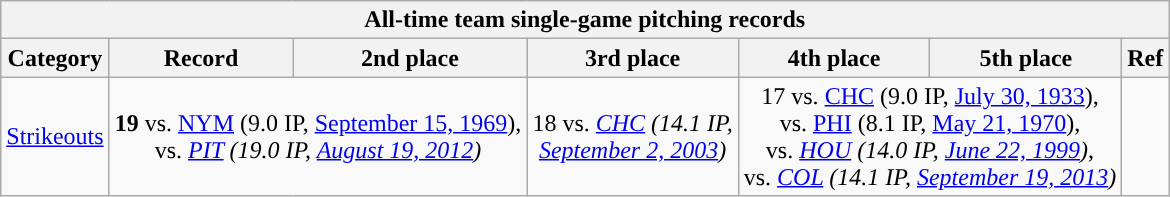<table class="wikitable unsortable" style="text-align:center">
<tr>
<th colspan=7><strong>All-time team single-game pitching records</strong></th>
</tr>
<tr>
<th scope="col">Category</th>
<th scope="col">Record</th>
<th scope="col">2nd place</th>
<th scope="col">3rd place</th>
<th scope="col">4th place</th>
<th scope="col">5th place</th>
<th scope="col">Ref</th>
</tr>
<tr>
<td><a href='#'>Strikeouts</a></td>
<td colspan="2" style="text-align: center;"><strong>19</strong> vs. <a href='#'>NYM</a> (9.0 IP, <a href='#'>September 15, 1969</a>),<br>vs. <em><a href='#'>PIT</a> (19.0 IP, <a href='#'>August 19, 2012</a>)</em></td>
<td>18 vs. <em><a href='#'>CHC</a> (14.1 IP,</em><br><em><a href='#'>September 2, 2003</a>)</em></td>
<td colspan="2" style="text-align: center;">17 vs. <a href='#'>CHC</a> (9.0 IP, <a href='#'>July 30, 1933</a>),<br>vs. <a href='#'>PHI</a> (8.1 IP, <a href='#'>May 21, 1970</a>),<br>vs. <em><a href='#'>HOU</a> (14.0 IP, <a href='#'>June 22, 1999</a>)</em>,<br>vs. <em><a href='#'>COL</a> (14.1 IP, <a href='#'>September 19, 2013</a>)</em></td>
<td></td>
</tr>
</table>
